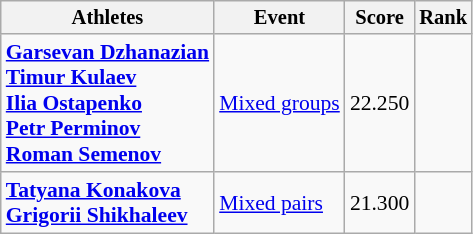<table class="wikitable" style="text-align:center; font-size:90%">
<tr style="font-size:95%">
<th>Athletes</th>
<th>Event</th>
<th>Score</th>
<th>Rank</th>
</tr>
<tr>
<td align=left><strong><a href='#'>Garsevan Dzhanazian</a><br><a href='#'>Timur Kulaev</a><br><a href='#'>Ilia Ostapenko</a><br><a href='#'>Petr Perminov</a><br><a href='#'>Roman Semenov</a></strong></td>
<td align=left><a href='#'>Mixed groups</a></td>
<td>22.250</td>
<td></td>
</tr>
<tr>
<td align=left><strong><a href='#'>Tatyana Konakova</a><br><a href='#'>Grigorii Shikhaleev</a></strong></td>
<td align=left><a href='#'>Mixed pairs</a></td>
<td>21.300</td>
<td></td>
</tr>
</table>
